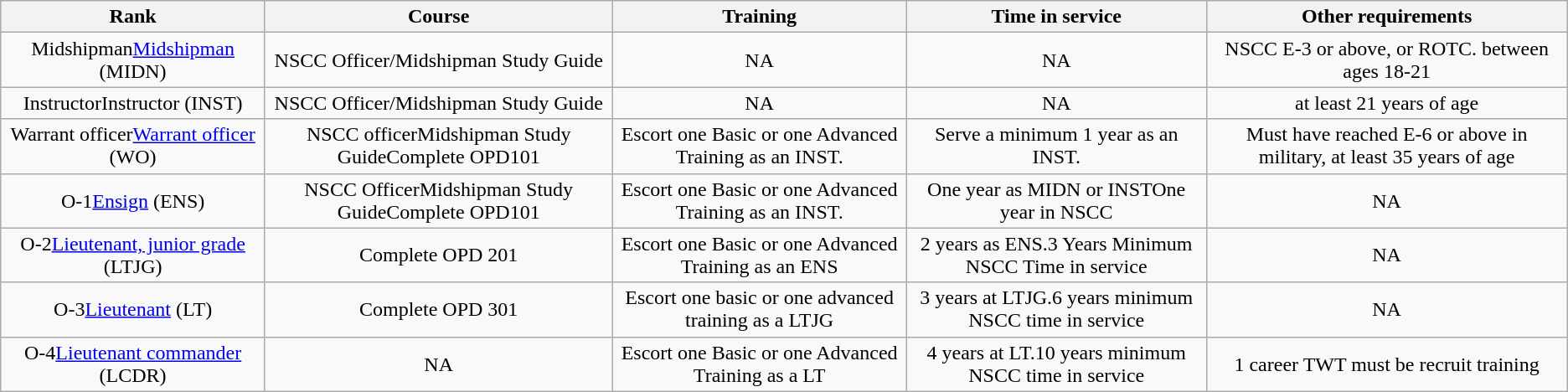<table class="wikitable" style="text-align: center;">
<tr>
<th>Rank</th>
<th>Course</th>
<th>Training</th>
<th>Time in service</th>
<th>Other requirements</th>
</tr>
<tr>
<td>Midshipman<a href='#'>Midshipman</a> (MIDN)</td>
<td>NSCC Officer/Midshipman Study Guide</td>
<td>NA</td>
<td>NA</td>
<td>NSCC E-3 or above, or ROTC. between ages 18-21</td>
</tr>
<tr>
<td>InstructorInstructor (INST)</td>
<td>NSCC Officer/Midshipman Study Guide</td>
<td>NA</td>
<td>NA</td>
<td>at least 21 years of age</td>
</tr>
<tr>
<td>Warrant officer<a href='#'>Warrant officer</a> (WO)</td>
<td>NSCC officerMidshipman Study GuideComplete OPD101</td>
<td>Escort one Basic or one Advanced Training as an INST.</td>
<td>Serve a minimum 1 year as an INST.</td>
<td>Must have reached E-6 or above in military, at least 35 years of age</td>
</tr>
<tr>
<td>O-1<a href='#'>Ensign</a> (ENS)</td>
<td>NSCC OfficerMidshipman Study GuideComplete OPD101</td>
<td>Escort one Basic or one Advanced Training as an INST.</td>
<td>One year as MIDN or INSTOne year in NSCC</td>
<td>NA</td>
</tr>
<tr>
<td>O-2<a href='#'>Lieutenant, junior grade</a> (LTJG)</td>
<td>Complete OPD 201</td>
<td>Escort one Basic or one Advanced Training as an ENS</td>
<td>2 years as ENS.3 Years Minimum NSCC Time in service</td>
<td>NA</td>
</tr>
<tr>
<td>O-3<a href='#'>Lieutenant</a> (LT)</td>
<td>Complete OPD 301</td>
<td>Escort one basic or one advanced training as a LTJG</td>
<td>3 years at LTJG.6 years minimum NSCC time in service</td>
<td>NA</td>
</tr>
<tr>
<td>O-4<a href='#'>Lieutenant commander</a> (LCDR)</td>
<td>NA</td>
<td>Escort one Basic or one Advanced Training as a LT</td>
<td>4 years at LT.10 years minimum NSCC time in service</td>
<td>1 career TWT must be recruit training</td>
</tr>
</table>
